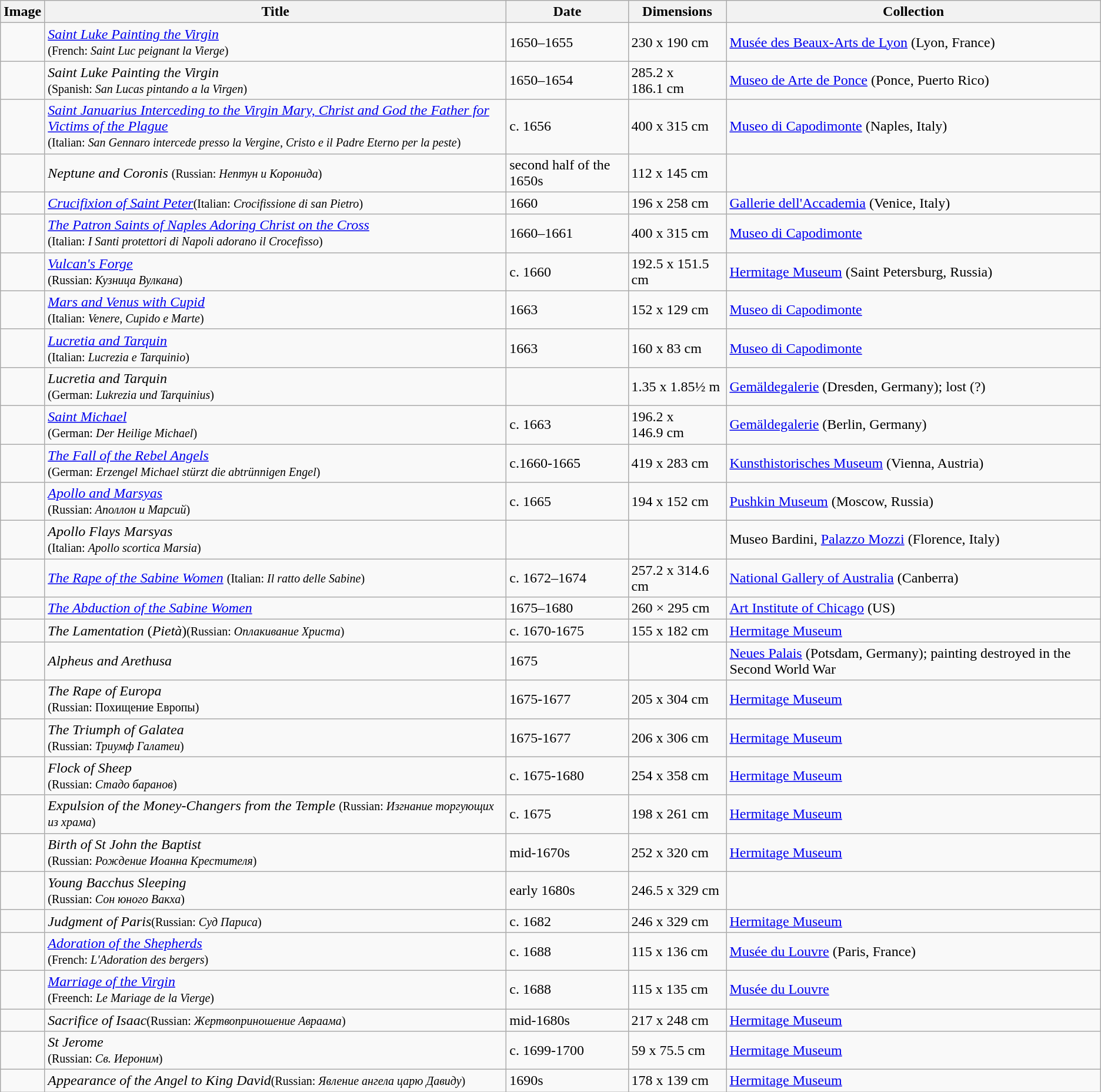<table class="wikitable">
<tr>
<th>Image</th>
<th>Title</th>
<th>Date</th>
<th>Dimensions</th>
<th>Collection</th>
</tr>
<tr>
<td></td>
<td><a href='#'><em>Saint Luke Painting the Virgin</em></a> <br><small>(French: <em>Saint Luc peignant la Vierge</em>)</small></td>
<td>1650–1655</td>
<td>230 x 190 cm</td>
<td><a href='#'>Musée des Beaux-Arts de Lyon</a> (Lyon, France)</td>
</tr>
<tr>
<td></td>
<td><em>Saint Luke Painting the Virgin</em> <br><small>(Spanish: <em>San Lucas pintando a la Virgen</em>)</small></td>
<td>1650–1654</td>
<td>285.2 x 186.1 cm</td>
<td><a href='#'>Museo de Arte de Ponce</a> (Ponce, Puerto Rico)</td>
</tr>
<tr>
<td></td>
<td><em><a href='#'>Saint Januarius Interceding to the Virgin Mary, Christ and God the Father for Victims of the Plague</a></em> <br><small>(Italian: <em>San Gennaro intercede presso la Vergine, Cristo e il Padre Eterno per la peste</em>)</small></td>
<td>c. 1656</td>
<td>400 x 315 cm</td>
<td><a href='#'>Museo di Capodimonte</a> (Naples, Italy)</td>
</tr>
<tr>
<td></td>
<td><em>Neptune and Сoronis</em> <small>(Russian: <em>Нептун и Коронида</em>)</small></td>
<td>second half of the 1650s</td>
<td>112 x 145 cm</td>
<td></td>
</tr>
<tr>
<td></td>
<td><em><a href='#'>Crucifixion of Saint Peter</a></em><small>(Italian: <em>Crocifissione di san Pietro</em>)</small></td>
<td>1660</td>
<td>196 x 258 cm</td>
<td><a href='#'>Gallerie dell'Accademia</a> (Venice, Italy)</td>
</tr>
<tr>
<td></td>
<td><em><a href='#'>The Patron Saints of Naples Adoring Christ on the Cross</a></em> <br><small>(Italian: <em>I Santi protettori di Napoli adorano il Crocefisso</em>)</small></td>
<td>1660–1661</td>
<td>400 x 315 cm</td>
<td><a href='#'>Museo di Capodimonte</a></td>
</tr>
<tr>
<td></td>
<td><a href='#'><em>Vulcan's Forge</em></a><br><small>(Russian: <em>Кузница Вулкана</em>)</small></td>
<td>c. 1660</td>
<td>192.5 x 151.5 cm</td>
<td><a href='#'>Hermitage Museum</a> (Saint Petersburg, Russia)</td>
</tr>
<tr>
<td></td>
<td><em><a href='#'>Mars and Venus with Cupid</a></em> <br><small>(Italian: <em>Venere, Cupido e Marte</em>)</small></td>
<td>1663</td>
<td>152 x 129 cm</td>
<td><a href='#'>Museo di Capodimonte</a></td>
</tr>
<tr>
<td></td>
<td><a href='#'><em>Lucretia and Tarquin</em></a> <br><small>(Italian: <em>Lucrezia e Tarquinio</em>)</small></td>
<td>1663</td>
<td>160 x 83 cm</td>
<td><a href='#'>Museo di Capodimonte</a></td>
</tr>
<tr>
<td></td>
<td><em>Lucretia and Tarquin</em> <br><small>(German: <em>Lukrezia und Tarquinius</em>)</small></td>
<td></td>
<td>1.35 x 1.85½ m</td>
<td><a href='#'>Gemäldegalerie</a> (Dresden, Germany); lost (?)</td>
</tr>
<tr>
<td></td>
<td><a href='#'><em>Saint Michael</em></a> <br><small>(German: <em>Der Heilige Michael</em>)</small></td>
<td>c. 1663</td>
<td>196.2 x 146.9 cm</td>
<td><a href='#'>Gemäldegalerie</a> (Berlin, Germany)</td>
</tr>
<tr>
<td></td>
<td><a href='#'><em>The Fall of the Rebel Angels</em></a> <br><small>(German: <em>Erzengel Michael stürzt die abtrünnigen Engel</em>)</small></td>
<td>c.1660-1665</td>
<td>419 x 283 cm</td>
<td><a href='#'>Kunsthistorisches Museum</a> (Vienna, Austria)</td>
</tr>
<tr>
<td></td>
<td><a href='#'><em>Apollo and Marsyas</em></a> <br><small>(Russian: <em>Аполлон и Марсий</em>)</small></td>
<td>c. 1665</td>
<td>194 x 152 cm</td>
<td><a href='#'>Pushkin Museum</a> (Moscow, Russia)</td>
</tr>
<tr>
<td></td>
<td><em>Apollo Flays Marsyas</em> <br><small>(Italian: <em>Apollo scortica Marsia</em>)</small></td>
<td></td>
<td></td>
<td>Museo Bardini, <a href='#'>Palazzo Mozzi</a> (Florence, Italy)</td>
</tr>
<tr>
<td></td>
<td><em><a href='#'>The Rape of the Sabine Women</a></em> <small>(Italian: <em>Il ratto delle Sabine</em>)</small></td>
<td>c. 1672–1674</td>
<td>257.2 x 314.6 cm</td>
<td><a href='#'>National Gallery of Australia</a> (Canberra)</td>
</tr>
<tr>
<td></td>
<td><em><a href='#'>The Abduction of the Sabine Women</a></em></td>
<td>1675–1680</td>
<td>260 × 295 cm</td>
<td><a href='#'>Art Institute of Chicago</a> (US)</td>
</tr>
<tr>
<td></td>
<td><em>The Lamentation</em> (<em>Pietà</em>)<small>(Russian: <em>Оплакивание Христа</em>)</small></td>
<td>c. 1670-1675</td>
<td>155 x 182 cm</td>
<td><a href='#'>Hermitage Museum</a></td>
</tr>
<tr>
<td></td>
<td><em>Alpheus and Arethusa</em></td>
<td>1675</td>
<td></td>
<td><a href='#'>Neues Palais</a> (Potsdam, Germany); painting destroyed in the Second World War</td>
</tr>
<tr>
<td></td>
<td><em>The Rape of Europa</em><br><small>(Russian: Похищение Европы)</small></td>
<td>1675-1677</td>
<td>205 x 304 cm</td>
<td><a href='#'>Hermitage Museum</a></td>
</tr>
<tr>
<td></td>
<td><em>The Triumph of Galatea</em><br><small>(Russian: <em>Триумф Галатеи</em>)</small></td>
<td>1675-1677</td>
<td>206 x 306 cm</td>
<td><a href='#'>Hermitage Museum</a></td>
</tr>
<tr>
<td></td>
<td><em>Flock of Sheep</em> <br><small>(Russian: <em>Стадо баранов</em>)</small></td>
<td>c. 1675-1680</td>
<td>254 x 358 cm</td>
<td><a href='#'>Hermitage Museum</a></td>
</tr>
<tr>
<td></td>
<td><em>Expulsion of the Money-Changers from the Temple</em> <small>(Russian: <em>Изгнание торгующих из храма</em>)</small></td>
<td>c. 1675</td>
<td>198 x 261 cm</td>
<td><a href='#'>Hermitage Museum</a></td>
</tr>
<tr>
<td></td>
<td><em>Birth of St John the Baptist</em> <br><small>(Russian: <em>Рождение Иоанна Крестителя</em>)</small></td>
<td>mid-1670s</td>
<td>252 x 320 cm</td>
<td><a href='#'>Hermitage Museum</a></td>
</tr>
<tr>
<td></td>
<td><em>Young Bacchus Sleeping</em> <br><small>(Russian: <em>Сон юного Вакха</em>)</small></td>
<td>early 1680s</td>
<td>246.5 x 329 cm</td>
<td></td>
</tr>
<tr>
<td></td>
<td><em>Judgment of Paris</em><small>(Russian: <em>Суд Париса</em>)</small></td>
<td>c. 1682</td>
<td>246 x 329 cm</td>
<td><a href='#'>Hermitage Museum</a></td>
</tr>
<tr>
<td></td>
<td><a href='#'><em>Adoration of the Shepherds</em></a><br><small>(French: <em>L'Adoration des bergers</em>)</small></td>
<td>c. 1688</td>
<td>115 x 136 cm</td>
<td><a href='#'>Musée du Louvre</a> (Paris, France)</td>
</tr>
<tr>
<td></td>
<td><a href='#'><em>Marriage of the Virgin</em></a><br><small>(Freench: <em>Le Mariage de la Vierge</em>)</small></td>
<td>c. 1688</td>
<td>115 x 135 cm</td>
<td><a href='#'>Musée du Louvre</a></td>
</tr>
<tr>
<td></td>
<td><em>Sacrifice of Isaac</em><small>(Russian: <em>Жертвоприношение Авраама</em>)</small></td>
<td>mid-1680s</td>
<td>217 х 248 cm</td>
<td><a href='#'>Hermitage Museum</a></td>
</tr>
<tr>
<td></td>
<td><em>St Jerome</em><br><small>(Russian: <em>Св. Иероним</em>)</small></td>
<td>c. 1699-1700</td>
<td>59 x 75.5 cm</td>
<td><a href='#'>Hermitage Museum</a></td>
</tr>
<tr>
<td></td>
<td><em>Appearance of the Angel to King David</em><small>(Russian: <em>Явление ангела царю Давиду</em>)</small></td>
<td>1690s</td>
<td>178 х 139 cm</td>
<td><a href='#'>Hermitage Museum</a></td>
</tr>
</table>
